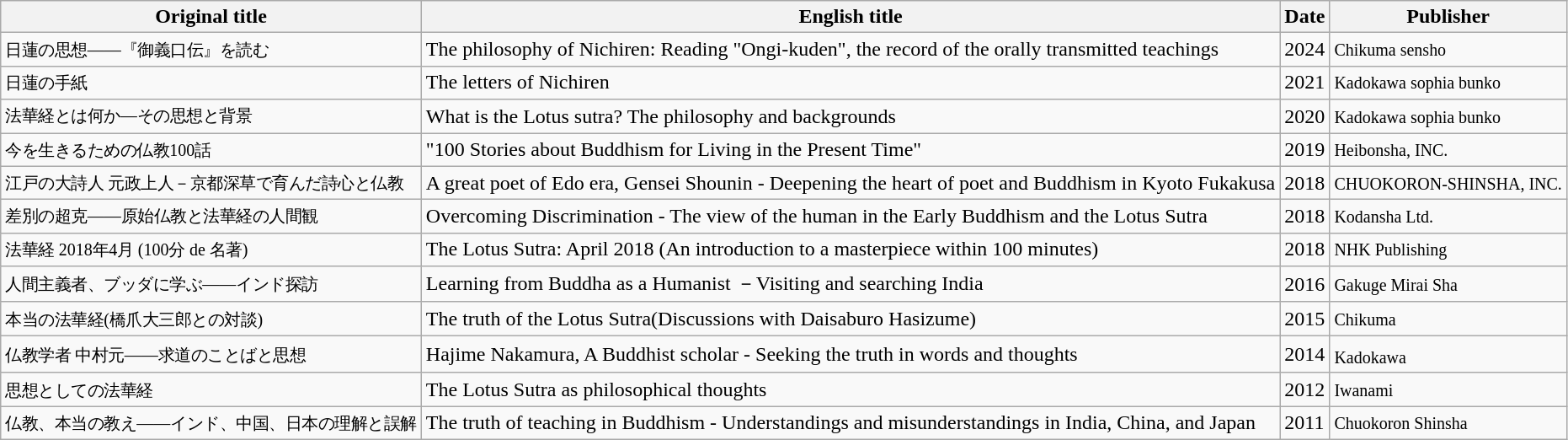<table class="wikitable">
<tr>
<th>Original title</th>
<th>English title</th>
<th>Date</th>
<th>Publisher</th>
</tr>
<tr>
<td><small>日蓮の思想——『御義口伝』を読む </small></td>
<td>The philosophy of Nichiren: Reading "Ongi-kuden", the record of the orally transmitted teachings</td>
<td>2024</td>
<td><small>Chikuma sensho</small></td>
</tr>
<tr>
<td><small>日蓮の手紙</small></td>
<td>The letters of Nichiren</td>
<td>2021</td>
<td><small>Kadokawa sophia bunko</small></td>
</tr>
<tr>
<td><small>法華経とは何か—その思想と背景</small></td>
<td>What is the Lotus sutra? The philosophy and backgrounds</td>
<td>2020</td>
<td><small>Kadokawa sophia bunko</small></td>
</tr>
<tr>
<td><small>今を生きるための仏教100話</small></td>
<td>"100 Stories about Buddhism for Living in the Present Time"</td>
<td>2019</td>
<td><small>Heibonsha, INC.</small></td>
</tr>
<tr>
<td><small>江戸の大詩人 元政上人－京都深草で育んだ詩心と仏教</small></td>
<td>A great poet of Edo era, Gensei Shounin - Deepening the heart of poet and Buddhism in Kyoto Fukakusa</td>
<td>2018</td>
<td><small>CHUOKORON-SHINSHA, INC.</small></td>
</tr>
<tr>
<td><small>差別の超克——原始仏教と法華経の人間観</small></td>
<td>Overcoming Discrimination - The view of the human in the Early Buddhism and the Lotus Sutra</td>
<td>2018</td>
<td><small>Kodansha Ltd.</small></td>
</tr>
<tr>
<td><small>法華経 2018年4月 (100分 de 名著)</small></td>
<td>The Lotus Sutra: April 2018 (An introduction to a masterpiece within 100 minutes)</td>
<td>2018</td>
<td><small>NHK Publishing</small></td>
</tr>
<tr>
<td><small>人間主義者、ブッダに学ぶ——インド探訪</small></td>
<td>Learning from Buddha as a Humanist －Visiting and searching India</td>
<td>2016</td>
<td><small>Gakuge Mirai Sha</small></td>
</tr>
<tr>
<td><small>本当の法華経(橋爪大三郎との対談)</small></td>
<td>The truth of the Lotus Sutra(Discussions with Daisaburo Hasizume)</td>
<td>2015</td>
<td><small>Chikuma</small></td>
</tr>
<tr>
<td><small>仏教学者 中村元——求道のことばと思想</small></td>
<td>Hajime Nakamura, A Buddhist scholar - Seeking the truth in words and thoughts</td>
<td>2014</td>
<td><sub>Kadokawa</sub></td>
</tr>
<tr>
<td><small>思想としての法華経</small></td>
<td>The Lotus Sutra as philosophical thoughts</td>
<td>2012</td>
<td><small>Iwanami</small></td>
</tr>
<tr>
<td><small>仏教、本当の教え——インド、中国、日本の理解と誤解</small></td>
<td>The truth of teaching in Buddhism  - Understandings and misunderstandings in India, China, and Japan</td>
<td>2011</td>
<td><small>Chuokoron Shinsha</small></td>
</tr>
</table>
